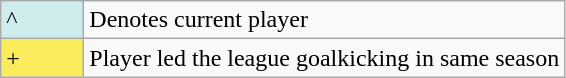<table class="wikitable">
<tr>
<td style="background-color:#CFECEC; width:3em">^</td>
<td>Denotes current player</td>
</tr>
<tr>
<td style="background-color:#FBEC5D; width:3em">+</td>
<td>Player led the league goalkicking in same season</td>
</tr>
</table>
